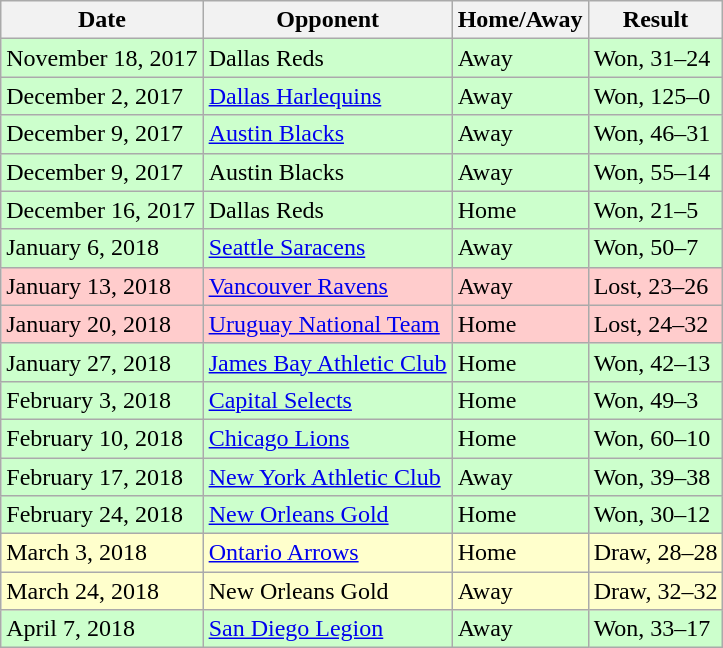<table class="wikitable">
<tr>
<th>Date</th>
<th>Opponent</th>
<th>Home/Away</th>
<th>Result</th>
</tr>
<tr style="background:#cfc;">
<td>November 18, 2017</td>
<td>Dallas Reds</td>
<td>Away</td>
<td>Won, 31–24</td>
</tr>
<tr style="background:#cfc;">
<td>December 2, 2017</td>
<td><a href='#'>Dallas Harlequins</a></td>
<td>Away</td>
<td>Won, 125–0</td>
</tr>
<tr style="background:#cfc;">
<td>December 9, 2017</td>
<td><a href='#'>Austin Blacks</a></td>
<td>Away</td>
<td>Won, 46–31</td>
</tr>
<tr style="background:#cfc;">
<td>December 9, 2017</td>
<td>Austin Blacks</td>
<td>Away</td>
<td>Won, 55–14</td>
</tr>
<tr style="background:#cfc;">
<td>December 16, 2017</td>
<td>Dallas Reds</td>
<td>Home</td>
<td>Won, 21–5</td>
</tr>
<tr style="background:#cfc;">
<td>January 6, 2018</td>
<td><a href='#'>Seattle Saracens</a></td>
<td>Away</td>
<td>Won, 50–7</td>
</tr>
<tr style="background:#fcc;">
<td>January 13, 2018</td>
<td><a href='#'>Vancouver Ravens</a></td>
<td>Away</td>
<td>Lost, 23–26</td>
</tr>
<tr style="background:#fcc;">
<td>January 20, 2018</td>
<td><a href='#'>Uruguay National Team</a></td>
<td>Home</td>
<td>Lost, 24–32</td>
</tr>
<tr style="background:#cfc;">
<td>January 27, 2018</td>
<td><a href='#'>James Bay Athletic Club</a></td>
<td>Home</td>
<td>Won, 42–13</td>
</tr>
<tr style="background:#cfc;">
<td>February 3, 2018</td>
<td><a href='#'>Capital Selects</a></td>
<td>Home</td>
<td>Won, 49–3</td>
</tr>
<tr style="background:#cfc;">
<td>February 10, 2018</td>
<td><a href='#'>Chicago Lions</a></td>
<td>Home</td>
<td>Won, 60–10</td>
</tr>
<tr style="background:#cfc;">
<td>February 17, 2018</td>
<td><a href='#'>New York Athletic Club</a></td>
<td>Away</td>
<td>Won, 39–38</td>
</tr>
<tr style="background:#cfc;">
<td>February 24, 2018</td>
<td><a href='#'>New Orleans Gold</a></td>
<td>Home</td>
<td>Won, 30–12</td>
</tr>
<tr style="background:#ffc;">
<td>March 3, 2018</td>
<td><a href='#'>Ontario Arrows</a></td>
<td>Home</td>
<td>Draw, 28–28</td>
</tr>
<tr style="background:#ffc;">
<td>March 24, 2018</td>
<td>New Orleans Gold</td>
<td>Away</td>
<td>Draw, 32–32</td>
</tr>
<tr style="background:#cfc;">
<td>April 7, 2018</td>
<td><a href='#'>San Diego Legion</a></td>
<td>Away</td>
<td>Won, 33–17</td>
</tr>
</table>
